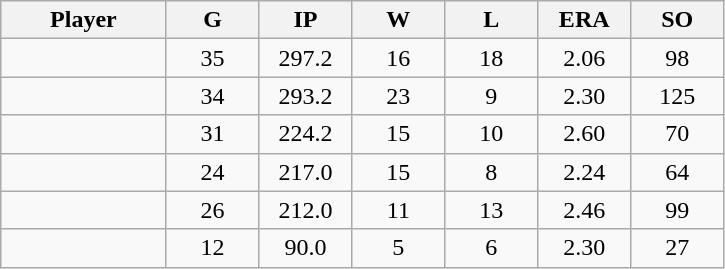<table class="wikitable sortable">
<tr>
<th bgcolor="#DDDDFF" width="16%">Player</th>
<th bgcolor="#DDDDFF" width="9%">G</th>
<th bgcolor="#DDDDFF" width="9%">IP</th>
<th bgcolor="#DDDDFF" width="9%">W</th>
<th bgcolor="#DDDDFF" width="9%">L</th>
<th bgcolor="#DDDDFF" width="9%">ERA</th>
<th bgcolor="#DDDDFF" width="9%">SO</th>
</tr>
<tr align="center">
<td></td>
<td>35</td>
<td>297.2</td>
<td>16</td>
<td>18</td>
<td>2.06</td>
<td>98</td>
</tr>
<tr align="center">
<td></td>
<td>34</td>
<td>293.2</td>
<td>23</td>
<td>9</td>
<td>2.30</td>
<td>125</td>
</tr>
<tr align="center">
<td></td>
<td>31</td>
<td>224.2</td>
<td>15</td>
<td>10</td>
<td>2.60</td>
<td>70</td>
</tr>
<tr align="center">
<td></td>
<td>24</td>
<td>217.0</td>
<td>15</td>
<td>8</td>
<td>2.24</td>
<td>64</td>
</tr>
<tr align="center">
<td></td>
<td>26</td>
<td>212.0</td>
<td>11</td>
<td>13</td>
<td>2.46</td>
<td>99</td>
</tr>
<tr align="center">
<td></td>
<td>12</td>
<td>90.0</td>
<td>5</td>
<td>6</td>
<td>2.30</td>
<td>27</td>
</tr>
</table>
